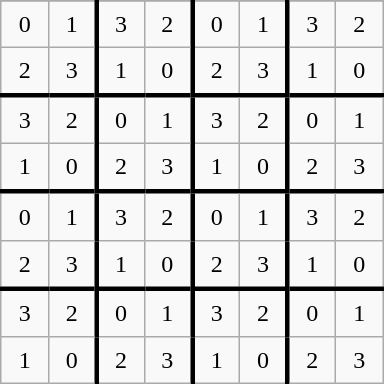<table class="wikitable" style="margin-left:auto;margin-right:auto;text-align:center;width:16em;height:16em;table-layout:fixed;">
<tr>
</tr>
<tr>
<td>0</td>
<td style="border-right:solid">1</td>
<td>3</td>
<td style="border-right:solid">2</td>
<td>0</td>
<td style="border-right:solid">1</td>
<td>3</td>
<td>2</td>
</tr>
<tr>
<td>2</td>
<td style="border-right:solid">3</td>
<td>1</td>
<td style="border-right:solid">0</td>
<td>2</td>
<td style="border-right:solid">3</td>
<td>1</td>
<td>0</td>
</tr>
<tr>
<td style="border-top:solid">3</td>
<td style="border-right:solid; border-top:solid">2</td>
<td style="border-top:solid">0</td>
<td style="border-right:solid; border-top:solid">1</td>
<td style="border-top:solid">3</td>
<td style="border-top:solid; border-right:solid">2</td>
<td style="border-top:solid">0</td>
<td style="border-top:solid">1</td>
</tr>
<tr>
<td>1</td>
<td style="border-right:solid">0</td>
<td>2</td>
<td style="border-right:solid">3</td>
<td>1</td>
<td style="border-right:solid">0</td>
<td>2</td>
<td>3</td>
</tr>
<tr>
<td style="border-top:solid">0</td>
<td style="border-right:solid; border-top:solid ">1</td>
<td style="border-top:solid">3</td>
<td style="border-right:solid; border-top:solid">2</td>
<td style="border-top:solid">0</td>
<td style="border-top:solid; border-right:solid">1</td>
<td style="border-top:solid">3</td>
<td style="border-top:solid">2</td>
</tr>
<tr>
<td>2</td>
<td style="border-right:solid">3</td>
<td>1</td>
<td style="border-right:solid">0</td>
<td>2</td>
<td style="border-right:solid">3</td>
<td>1</td>
<td>0</td>
</tr>
<tr>
<td style="border-top:solid">3</td>
<td style="border-right:solid; border-top:solid ">2</td>
<td style="border-top:solid">0</td>
<td style="border-right:solid; border-top:solid">1</td>
<td style="border-top:solid">3</td>
<td style="border-top:solid; border-right:solid">2</td>
<td style="border-top:solid">0</td>
<td style="border-top:solid">1</td>
</tr>
<tr>
<td>1</td>
<td style="border-right:solid">0</td>
<td>2</td>
<td style="border-right:solid">3</td>
<td>1</td>
<td style="border-right:solid">0</td>
<td>2</td>
<td>3</td>
</tr>
</table>
